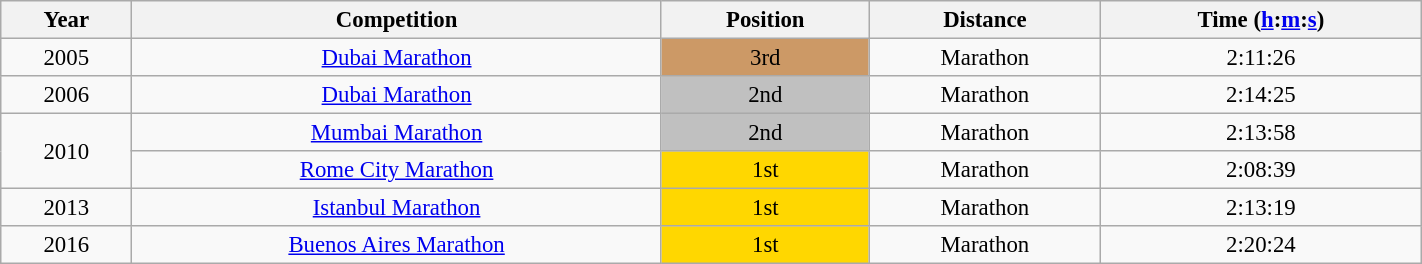<table class="wikitable" style=" text-align:center; font-size:95%;" width="75%">
<tr>
<th>Year</th>
<th>Competition</th>
<th>Position</th>
<th>Distance</th>
<th>Time (<a href='#'>h</a>:<a href='#'>m</a>:<a href='#'>s</a>)</th>
</tr>
<tr>
<td>2005</td>
<td><a href='#'>Dubai Marathon</a></td>
<td align=center bgcolor=cc9966>3rd</td>
<td>Marathon</td>
<td>2:11:26</td>
</tr>
<tr>
<td>2006</td>
<td><a href='#'>Dubai Marathon</a></td>
<td align=center bgcolor=silver>2nd</td>
<td>Marathon</td>
<td>2:14:25</td>
</tr>
<tr>
<td rowspan=2>2010</td>
<td><a href='#'>Mumbai Marathon</a></td>
<td align=center bgcolor=silver>2nd</td>
<td>Marathon</td>
<td>2:13:58</td>
</tr>
<tr>
<td><a href='#'>Rome City Marathon</a></td>
<td align=center bgcolor=gold>1st</td>
<td>Marathon</td>
<td>2:08:39</td>
</tr>
<tr>
<td>2013</td>
<td><a href='#'>Istanbul Marathon</a></td>
<td align=center bgcolor=gold>1st</td>
<td>Marathon</td>
<td>2:13:19</td>
</tr>
<tr>
<td>2016</td>
<td><a href='#'>Buenos Aires Marathon</a></td>
<td align=center bgcolor=gold>1st</td>
<td>Marathon</td>
<td>2:20:24</td>
</tr>
</table>
